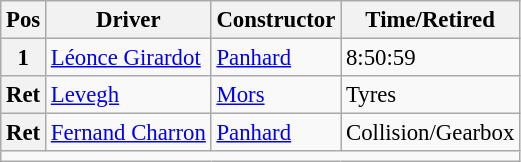<table class="wikitable" style="font-size: 95%;">
<tr>
<th>Pos</th>
<th>Driver</th>
<th>Constructor</th>
<th>Time/Retired</th>
</tr>
<tr>
<th>1</th>
<td> <a href='#'>Léonce Girardot</a> </td>
<td><a href='#'>Panhard</a></td>
<td>8:50:59</td>
</tr>
<tr>
<th>Ret</th>
<td> <a href='#'>Levegh</a> </td>
<td><a href='#'>Mors</a></td>
<td>Tyres</td>
</tr>
<tr>
<th>Ret</th>
<td> <a href='#'>Fernand Charron</a> </td>
<td><a href='#'>Panhard</a></td>
<td>Collision/Gearbox</td>
</tr>
<tr>
<td colspan="8"></td>
</tr>
</table>
